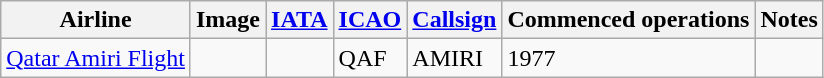<table class="wikitable sortable">
<tr valign="middle">
<th>Airline</th>
<th>Image</th>
<th><a href='#'>IATA</a></th>
<th><a href='#'>ICAO</a></th>
<th><a href='#'>Callsign</a></th>
<th>Commenced operations</th>
<th>Notes</th>
</tr>
<tr>
<td><a href='#'>Qatar Amiri Flight</a></td>
<td></td>
<td></td>
<td>QAF</td>
<td>AMIRI</td>
<td>1977</td>
<td></td>
</tr>
</table>
